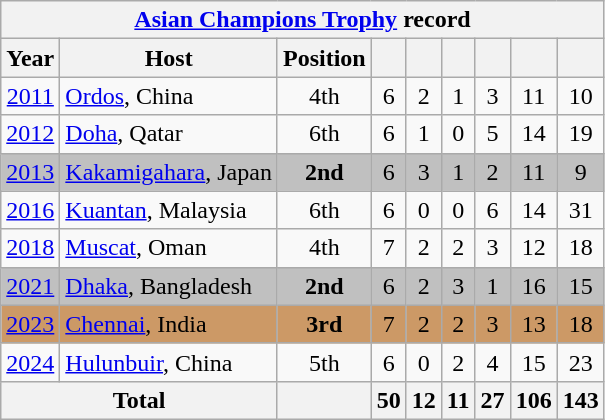<table class="wikitable" style="text-align: center;">
<tr>
<th colspan=10><a href='#'>Asian Champions Trophy</a> record</th>
</tr>
<tr>
<th>Year</th>
<th>Host</th>
<th>Position</th>
<th></th>
<th></th>
<th></th>
<th></th>
<th></th>
<th></th>
</tr>
<tr>
<td><a href='#'>2011</a></td>
<td align=left> <a href='#'>Ordos</a>, China</td>
<td>4th</td>
<td>6</td>
<td>2</td>
<td>1</td>
<td>3</td>
<td>11</td>
<td>10</td>
</tr>
<tr>
<td><a href='#'>2012</a></td>
<td align=left> <a href='#'>Doha</a>, Qatar</td>
<td>6th</td>
<td>6</td>
<td>1</td>
<td>0</td>
<td>5</td>
<td>14</td>
<td>19</td>
</tr>
<tr bgcolor=silver>
<td><a href='#'>2013</a></td>
<td align=left> <a href='#'>Kakamigahara</a>, Japan</td>
<td><strong>2nd</strong></td>
<td>6</td>
<td>3</td>
<td>1</td>
<td>2</td>
<td>11</td>
<td>9</td>
</tr>
<tr>
<td><a href='#'>2016</a></td>
<td align=left>  <a href='#'>Kuantan</a>, Malaysia</td>
<td>6th</td>
<td>6</td>
<td>0</td>
<td>0</td>
<td>6</td>
<td>14</td>
<td>31</td>
</tr>
<tr>
<td><a href='#'>2018</a></td>
<td align=left> <a href='#'>Muscat</a>, Oman</td>
<td>4th</td>
<td>7</td>
<td>2</td>
<td>2</td>
<td>3</td>
<td>12</td>
<td>18</td>
</tr>
<tr bgcolor=silver>
<td><a href='#'>2021</a></td>
<td align=left> <a href='#'>Dhaka</a>, Bangladesh</td>
<td><strong>2nd</strong></td>
<td>6</td>
<td>2</td>
<td>3</td>
<td>1</td>
<td>16</td>
<td>15</td>
</tr>
<tr bgcolor=cc9966>
<td><a href='#'>2023</a></td>
<td align=left> <a href='#'>Chennai</a>, India</td>
<td><strong>3rd</strong></td>
<td>7</td>
<td>2</td>
<td>2</td>
<td>3</td>
<td>13</td>
<td>18</td>
</tr>
<tr>
<td><a href='#'>2024</a></td>
<td align=left> <a href='#'>Hulunbuir</a>, China</td>
<td>5th</td>
<td>6</td>
<td>0</td>
<td>2</td>
<td>4</td>
<td>15</td>
<td>23</td>
</tr>
<tr>
<th colspan="2">Total</th>
<th></th>
<th>50</th>
<th>12</th>
<th>11</th>
<th>27</th>
<th>106</th>
<th>143</th>
</tr>
</table>
